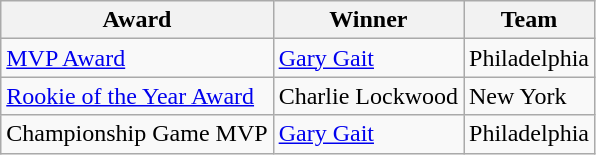<table class="wikitable">
<tr>
<th>Award</th>
<th>Winner</th>
<th>Team</th>
</tr>
<tr>
<td><a href='#'>MVP Award</a></td>
<td><a href='#'>Gary Gait</a></td>
<td>Philadelphia</td>
</tr>
<tr>
<td><a href='#'>Rookie of the Year Award</a></td>
<td>Charlie Lockwood</td>
<td>New York</td>
</tr>
<tr>
<td>Championship Game MVP</td>
<td><a href='#'>Gary Gait</a></td>
<td>Philadelphia</td>
</tr>
</table>
